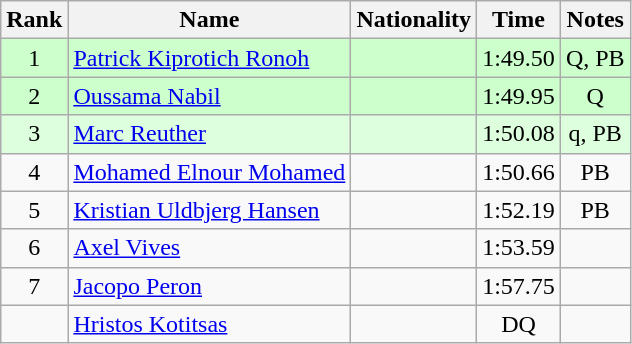<table class="wikitable sortable" style="text-align:center">
<tr>
<th>Rank</th>
<th>Name</th>
<th>Nationality</th>
<th>Time</th>
<th>Notes</th>
</tr>
<tr bgcolor=ccffcc>
<td>1</td>
<td align=left><a href='#'>Patrick Kiprotich Ronoh</a></td>
<td align=left></td>
<td>1:49.50</td>
<td>Q, PB</td>
</tr>
<tr bgcolor=ccffcc>
<td>2</td>
<td align=left><a href='#'>Oussama Nabil</a></td>
<td align=left></td>
<td>1:49.95</td>
<td>Q</td>
</tr>
<tr bgcolor=ddffdd>
<td>3</td>
<td align=left><a href='#'>Marc Reuther</a></td>
<td align=left></td>
<td>1:50.08</td>
<td>q, PB</td>
</tr>
<tr>
<td>4</td>
<td align=left><a href='#'>Mohamed Elnour Mohamed</a></td>
<td align=left></td>
<td>1:50.66</td>
<td>PB</td>
</tr>
<tr>
<td>5</td>
<td align=left><a href='#'>Kristian Uldbjerg Hansen</a></td>
<td align=left></td>
<td>1:52.19</td>
<td>PB</td>
</tr>
<tr>
<td>6</td>
<td align=left><a href='#'>Axel Vives</a></td>
<td align=left></td>
<td>1:53.59</td>
<td></td>
</tr>
<tr>
<td>7</td>
<td align=left><a href='#'>Jacopo Peron</a></td>
<td align=left></td>
<td>1:57.75</td>
<td></td>
</tr>
<tr>
<td> </td>
<td align=left><a href='#'>Hristos Kotitsas</a></td>
<td align=left></td>
<td>DQ</td>
<td></td>
</tr>
</table>
